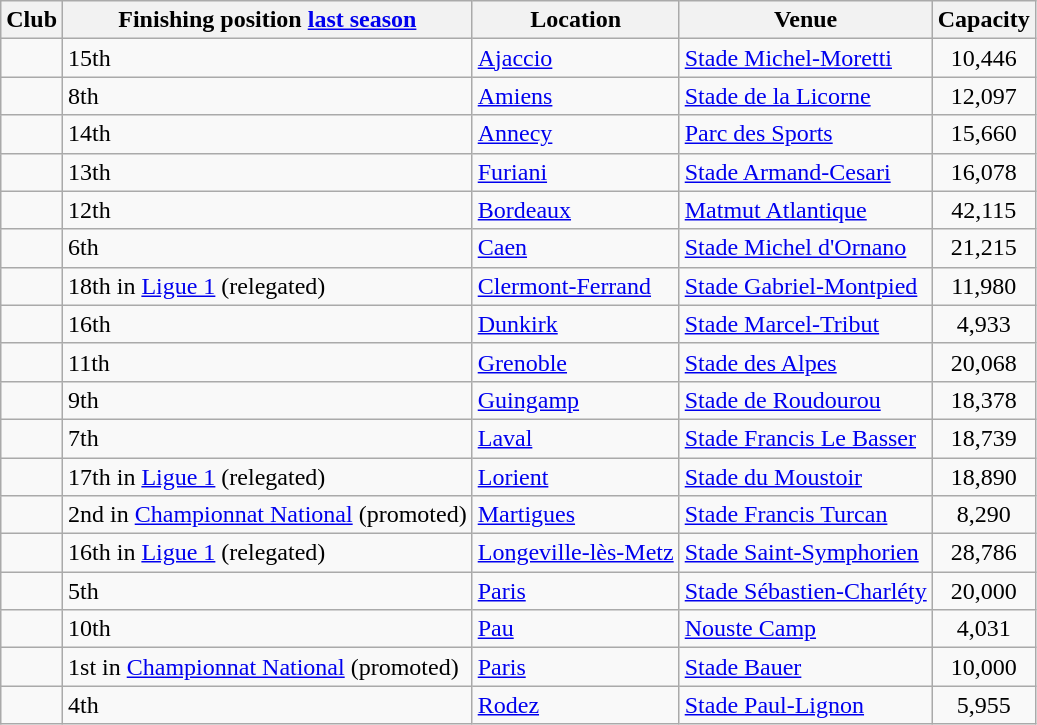<table class="wikitable sortable">
<tr>
<th>Club</th>
<th>Finishing position <a href='#'>last season</a></th>
<th>Location</th>
<th>Venue</th>
<th>Capacity</th>
</tr>
<tr>
<td></td>
<td>15th</td>
<td><a href='#'>Ajaccio</a></td>
<td><a href='#'>Stade Michel-Moretti</a></td>
<td align="center">10,446</td>
</tr>
<tr>
<td></td>
<td>8th</td>
<td><a href='#'>Amiens</a></td>
<td><a href='#'>Stade de la Licorne</a></td>
<td align="center">12,097</td>
</tr>
<tr>
<td></td>
<td>14th</td>
<td><a href='#'>Annecy</a></td>
<td><a href='#'>Parc des Sports</a></td>
<td align="center">15,660</td>
</tr>
<tr>
<td></td>
<td>13th</td>
<td><a href='#'>Furiani</a></td>
<td><a href='#'>Stade Armand-Cesari</a></td>
<td align="center">16,078</td>
</tr>
<tr>
<td></td>
<td>12th</td>
<td><a href='#'>Bordeaux</a></td>
<td><a href='#'>Matmut Atlantique</a></td>
<td align="center">42,115</td>
</tr>
<tr>
<td></td>
<td>6th</td>
<td><a href='#'>Caen</a></td>
<td><a href='#'>Stade Michel d'Ornano</a></td>
<td align="center">21,215</td>
</tr>
<tr>
<td></td>
<td>18th in <a href='#'>Ligue 1</a> (relegated)</td>
<td><a href='#'>Clermont-Ferrand</a></td>
<td><a href='#'>Stade Gabriel-Montpied</a></td>
<td align="center">11,980</td>
</tr>
<tr>
<td></td>
<td>16th</td>
<td><a href='#'>Dunkirk</a></td>
<td><a href='#'>Stade Marcel-Tribut</a></td>
<td align="center">4,933</td>
</tr>
<tr>
<td></td>
<td>11th</td>
<td><a href='#'>Grenoble</a></td>
<td><a href='#'>Stade des Alpes</a></td>
<td align="center">20,068</td>
</tr>
<tr>
<td></td>
<td>9th</td>
<td><a href='#'>Guingamp</a></td>
<td><a href='#'>Stade de Roudourou</a></td>
<td align="center">18,378</td>
</tr>
<tr>
<td></td>
<td>7th</td>
<td><a href='#'>Laval</a></td>
<td><a href='#'>Stade Francis Le Basser</a></td>
<td align="center">18,739</td>
</tr>
<tr>
<td></td>
<td>17th in <a href='#'>Ligue 1</a> (relegated)</td>
<td><a href='#'>Lorient</a></td>
<td><a href='#'>Stade du Moustoir</a></td>
<td align="center">18,890</td>
</tr>
<tr>
<td></td>
<td>2nd in <a href='#'>Championnat National</a> (promoted)</td>
<td><a href='#'>Martigues</a></td>
<td><a href='#'>Stade Francis Turcan</a></td>
<td align="center">8,290</td>
</tr>
<tr>
<td></td>
<td>16th in <a href='#'>Ligue 1</a> (relegated)</td>
<td><a href='#'>Longeville-lès-Metz</a></td>
<td><a href='#'>Stade Saint-Symphorien</a></td>
<td align="center">28,786</td>
</tr>
<tr>
<td></td>
<td>5th</td>
<td><a href='#'>Paris</a> </td>
<td><a href='#'>Stade Sébastien-Charléty</a></td>
<td align="center">20,000</td>
</tr>
<tr>
<td></td>
<td>10th</td>
<td><a href='#'>Pau</a></td>
<td><a href='#'>Nouste Camp</a></td>
<td align="center">4,031</td>
</tr>
<tr>
<td></td>
<td>1st in <a href='#'>Championnat National</a> (promoted)</td>
<td><a href='#'>Paris</a> </td>
<td><a href='#'>Stade Bauer</a></td>
<td style="text-align:center;">10,000</td>
</tr>
<tr>
<td></td>
<td>4th</td>
<td><a href='#'>Rodez</a></td>
<td><a href='#'>Stade Paul-Lignon</a></td>
<td align="center">5,955</td>
</tr>
</table>
